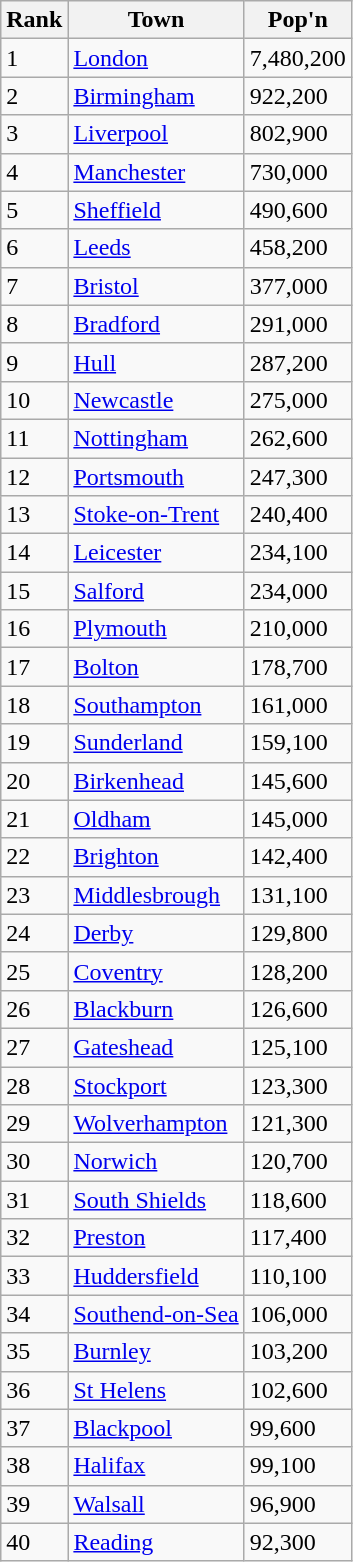<table class="sortable wikitable vatop" style=" margin-right:2em;">
<tr>
<th>Rank</th>
<th>Town</th>
<th>Pop'n</th>
</tr>
<tr>
<td>1</td>
<td><a href='#'>London</a></td>
<td>7,480,200</td>
</tr>
<tr>
<td>2</td>
<td><a href='#'>Birmingham</a></td>
<td>922,200</td>
</tr>
<tr>
<td>3</td>
<td><a href='#'>Liverpool</a></td>
<td>802,900</td>
</tr>
<tr>
<td>4</td>
<td><a href='#'>Manchester</a></td>
<td>730,000</td>
</tr>
<tr>
<td>5</td>
<td><a href='#'>Sheffield</a></td>
<td>490,600</td>
</tr>
<tr>
<td>6</td>
<td><a href='#'>Leeds</a></td>
<td>458,200</td>
</tr>
<tr>
<td>7</td>
<td><a href='#'>Bristol</a></td>
<td>377,000</td>
</tr>
<tr>
<td>8</td>
<td><a href='#'>Bradford</a></td>
<td>291,000</td>
</tr>
<tr>
<td>9</td>
<td><a href='#'>Hull</a></td>
<td>287,200</td>
</tr>
<tr>
<td>10</td>
<td><a href='#'>Newcastle</a></td>
<td>275,000</td>
</tr>
<tr>
<td>11</td>
<td><a href='#'>Nottingham</a></td>
<td>262,600</td>
</tr>
<tr>
<td>12</td>
<td><a href='#'>Portsmouth</a></td>
<td>247,300</td>
</tr>
<tr>
<td>13</td>
<td><a href='#'>Stoke-on-Trent</a></td>
<td>240,400</td>
</tr>
<tr>
<td>14</td>
<td><a href='#'>Leicester</a></td>
<td>234,100</td>
</tr>
<tr>
<td>15</td>
<td><a href='#'>Salford</a></td>
<td>234,000</td>
</tr>
<tr>
<td>16</td>
<td><a href='#'>Plymouth</a></td>
<td>210,000</td>
</tr>
<tr>
<td>17</td>
<td><a href='#'>Bolton</a></td>
<td>178,700</td>
</tr>
<tr>
<td>18</td>
<td><a href='#'>Southampton</a></td>
<td>161,000</td>
</tr>
<tr>
<td>19</td>
<td><a href='#'>Sunderland</a></td>
<td>159,100</td>
</tr>
<tr>
<td>20</td>
<td><a href='#'>Birkenhead</a></td>
<td>145,600</td>
</tr>
<tr>
<td>21</td>
<td><a href='#'>Oldham</a></td>
<td>145,000</td>
</tr>
<tr>
<td>22</td>
<td><a href='#'>Brighton</a></td>
<td>142,400</td>
</tr>
<tr>
<td>23</td>
<td><a href='#'>Middlesbrough</a></td>
<td>131,100</td>
</tr>
<tr>
<td>24</td>
<td><a href='#'>Derby</a></td>
<td>129,800</td>
</tr>
<tr>
<td>25</td>
<td><a href='#'>Coventry</a></td>
<td>128,200</td>
</tr>
<tr>
<td>26</td>
<td><a href='#'>Blackburn</a></td>
<td>126,600</td>
</tr>
<tr>
<td>27</td>
<td><a href='#'>Gateshead</a></td>
<td>125,100</td>
</tr>
<tr>
<td>28</td>
<td><a href='#'>Stockport</a></td>
<td>123,300</td>
</tr>
<tr>
<td>29</td>
<td><a href='#'>Wolverhampton</a></td>
<td>121,300</td>
</tr>
<tr>
<td>30</td>
<td><a href='#'>Norwich</a></td>
<td>120,700</td>
</tr>
<tr>
<td>31</td>
<td><a href='#'>South Shields</a></td>
<td>118,600</td>
</tr>
<tr>
<td>32</td>
<td><a href='#'>Preston</a></td>
<td>117,400</td>
</tr>
<tr>
<td>33</td>
<td><a href='#'>Huddersfield</a></td>
<td>110,100</td>
</tr>
<tr>
<td>34</td>
<td><a href='#'>Southend-on-Sea</a></td>
<td>106,000</td>
</tr>
<tr>
<td>35</td>
<td><a href='#'>Burnley</a></td>
<td>103,200</td>
</tr>
<tr>
<td>36</td>
<td><a href='#'>St Helens</a></td>
<td>102,600</td>
</tr>
<tr>
<td>37</td>
<td><a href='#'>Blackpool</a></td>
<td>99,600</td>
</tr>
<tr>
<td>38</td>
<td><a href='#'>Halifax</a></td>
<td>99,100</td>
</tr>
<tr>
<td>39</td>
<td><a href='#'>Walsall</a></td>
<td>96,900</td>
</tr>
<tr>
<td>40</td>
<td><a href='#'>Reading</a></td>
<td>92,300</td>
</tr>
</table>
